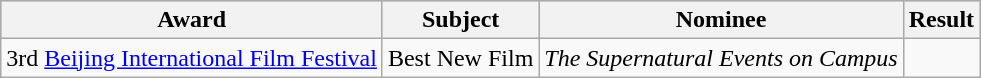<table class="wikitable">
<tr style="background:#b0c4de; text-align:center;">
<th>Award</th>
<th>Subject</th>
<th>Nominee</th>
<th>Result</th>
</tr>
<tr>
<td rowspan=1>3rd <a href='#'>Beijing International Film Festival</a></td>
<td>Best New Film</td>
<td><em>The Supernatural Events on Campus</em></td>
<td></td>
</tr>
</table>
